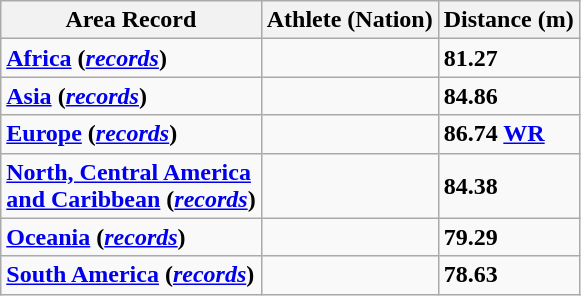<table class="wikitable">
<tr>
<th>Area Record</th>
<th>Athlete (Nation)</th>
<th>Distance (m)</th>
</tr>
<tr>
<td><strong><a href='#'>Africa</a> (<em><a href='#'>records</a></em>)</strong></td>
<td></td>
<td><strong>81.27</strong></td>
</tr>
<tr>
<td><strong><a href='#'>Asia</a> (<em><a href='#'>records</a></em>)</strong></td>
<td></td>
<td><strong>84.86</strong></td>
</tr>
<tr>
<td><strong><a href='#'>Europe</a> (<em><a href='#'>records</a></em>)</strong></td>
<td></td>
<td><strong>86.74 <a href='#'><abbr>WR</abbr></a></strong></td>
</tr>
<tr>
<td><strong><a href='#'>North, Central America</a></strong><br><strong><a href='#'>and Caribbean</a> (<em><a href='#'>records</a></em>)</strong></td>
<td></td>
<td><strong>84.38</strong></td>
</tr>
<tr>
<td><strong><a href='#'>Oceania</a> (<em><a href='#'>records</a></em>)</strong></td>
<td></td>
<td><strong>79.29</strong></td>
</tr>
<tr>
<td><strong><a href='#'>South America</a> (<em><a href='#'>records</a></em>)</strong></td>
<td></td>
<td><strong>78.63</strong></td>
</tr>
</table>
